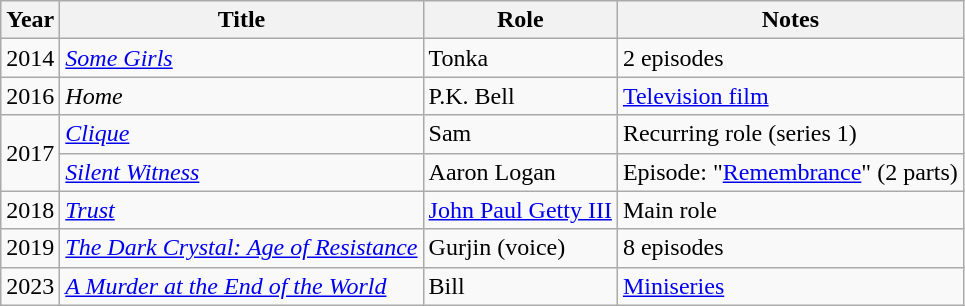<table class="wikitable plainrowheaders sortable">
<tr>
<th scope="col">Year</th>
<th scope="col">Title</th>
<th scope="col">Role</th>
<th scope="col" class="unsortable">Notes</th>
</tr>
<tr>
<td>2014</td>
<td scope="row"><em><a href='#'>Some Girls</a></em></td>
<td>Tonka</td>
<td>2 episodes</td>
</tr>
<tr>
<td>2016</td>
<td scope="row"><em>Home</em></td>
<td>P.K. Bell</td>
<td><a href='#'>Television film</a></td>
</tr>
<tr>
<td rowspan="2">2017</td>
<td scope="row"><em><a href='#'>Clique</a></em></td>
<td>Sam</td>
<td>Recurring role (series 1)</td>
</tr>
<tr>
<td scope="row"><em><a href='#'>Silent Witness</a></em></td>
<td>Aaron Logan</td>
<td>Episode: "<a href='#'>Remembrance</a>" (2 parts)</td>
</tr>
<tr>
<td>2018</td>
<td scope="row"><em><a href='#'>Trust</a></em></td>
<td><a href='#'>John Paul Getty III</a></td>
<td>Main role</td>
</tr>
<tr>
<td>2019</td>
<td data-sort-value="Dark Crystal: Age of Resistance, The"><em><a href='#'>The Dark Crystal: Age of Resistance</a></em></td>
<td>Gurjin (voice)</td>
<td>8 episodes</td>
</tr>
<tr>
<td>2023</td>
<td data-sort-value="Murder at the End of the World, A"><em><a href='#'>A Murder at the End of the World</a></em></td>
<td>Bill</td>
<td><a href='#'>Miniseries</a></td>
</tr>
</table>
